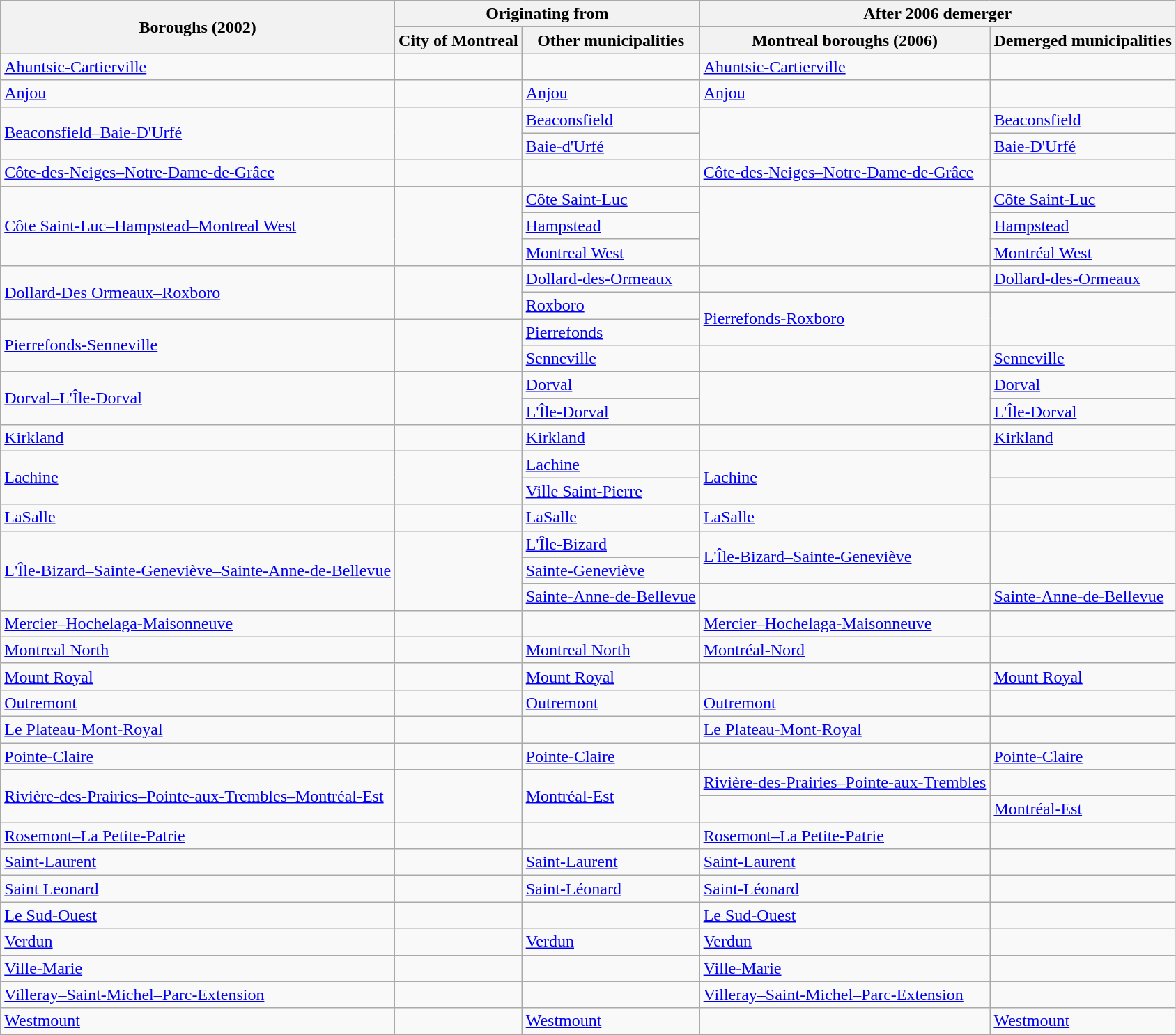<table class="wikitable">
<tr>
<th rowspan="2">Boroughs (2002)</th>
<th colspan="2">Originating from</th>
<th colspan="2">After 2006 demerger</th>
</tr>
<tr>
<th>City of Montreal</th>
<th>Other municipalities</th>
<th>Montreal boroughs (2006)</th>
<th>Demerged municipalities</th>
</tr>
<tr>
<td><a href='#'>Ahuntsic-Cartierville</a></td>
<td style="text-align:center;"></td>
<td></td>
<td><a href='#'>Ahuntsic-Cartierville</a></td>
<td></td>
</tr>
<tr>
<td><a href='#'>Anjou</a></td>
<td></td>
<td><a href='#'>Anjou</a></td>
<td><a href='#'>Anjou</a></td>
<td></td>
</tr>
<tr>
<td rowspan="2"><a href='#'>Beaconsfield–Baie-D'Urfé</a></td>
<td rowspan="2"></td>
<td><a href='#'>Beaconsfield</a></td>
<td rowspan="2"></td>
<td><a href='#'>Beaconsfield</a></td>
</tr>
<tr>
<td><a href='#'>Baie-d'Urfé</a></td>
<td><a href='#'>Baie-D'Urfé</a></td>
</tr>
<tr>
<td><a href='#'>Côte-des-Neiges–Notre-Dame-de-Grâce</a></td>
<td style="text-align:center;"></td>
<td></td>
<td><a href='#'>Côte-des-Neiges–Notre-Dame-de-Grâce</a></td>
<td></td>
</tr>
<tr>
<td rowspan="3"><a href='#'>Côte Saint-Luc–Hampstead–Montreal West</a></td>
<td rowspan="3"></td>
<td><a href='#'>Côte Saint-Luc</a></td>
<td rowspan="3"></td>
<td><a href='#'>Côte Saint-Luc</a></td>
</tr>
<tr>
<td><a href='#'>Hampstead</a></td>
<td><a href='#'>Hampstead</a></td>
</tr>
<tr>
<td><a href='#'>Montreal West</a></td>
<td><a href='#'>Montréal West</a></td>
</tr>
<tr>
<td rowspan="2"><a href='#'>Dollard-Des Ormeaux–Roxboro</a></td>
<td rowspan="2"></td>
<td><a href='#'>Dollard-des-Ormeaux</a></td>
<td></td>
<td><a href='#'>Dollard-des-Ormeaux</a></td>
</tr>
<tr>
<td><a href='#'>Roxboro</a></td>
<td rowspan="2"><a href='#'>Pierrefonds-Roxboro</a></td>
<td rowspan="2"></td>
</tr>
<tr>
<td rowspan="2"><a href='#'>Pierrefonds-Senneville</a></td>
<td rowspan="2"></td>
<td><a href='#'>Pierrefonds</a></td>
</tr>
<tr>
<td><a href='#'>Senneville</a></td>
<td></td>
<td><a href='#'>Senneville</a></td>
</tr>
<tr>
<td rowspan="2"><a href='#'>Dorval–L'Île-Dorval</a></td>
<td rowspan="2"></td>
<td><a href='#'>Dorval</a></td>
<td rowspan="2"></td>
<td><a href='#'>Dorval</a></td>
</tr>
<tr>
<td><a href='#'>L'Île-Dorval</a></td>
<td><a href='#'>L'Île-Dorval</a></td>
</tr>
<tr>
<td><a href='#'>Kirkland</a></td>
<td></td>
<td><a href='#'>Kirkland</a></td>
<td></td>
<td><a href='#'>Kirkland</a></td>
</tr>
<tr>
<td rowspan="2"><a href='#'>Lachine</a></td>
<td rowspan="2"></td>
<td><a href='#'>Lachine</a></td>
<td rowspan="2"><a href='#'>Lachine</a></td>
<td></td>
</tr>
<tr>
<td><a href='#'>Ville Saint-Pierre</a></td>
<td></td>
</tr>
<tr>
<td><a href='#'>LaSalle</a></td>
<td></td>
<td><a href='#'>LaSalle</a></td>
<td><a href='#'>LaSalle</a></td>
<td></td>
</tr>
<tr>
<td rowspan="3"><a href='#'>L'Île-Bizard–Sainte-Geneviève–Sainte-Anne-de-Bellevue</a></td>
<td rowspan="3"></td>
<td><a href='#'>L'Île-Bizard</a></td>
<td rowspan="2"><a href='#'>L'Île-Bizard–Sainte-Geneviève</a></td>
<td rowspan="2"></td>
</tr>
<tr>
<td><a href='#'>Sainte-Geneviève</a></td>
</tr>
<tr>
<td><a href='#'>Sainte-Anne-de-Bellevue</a></td>
<td></td>
<td><a href='#'>Sainte-Anne-de-Bellevue</a></td>
</tr>
<tr>
<td><a href='#'>Mercier–Hochelaga-Maisonneuve</a></td>
<td style="text-align:center;"></td>
<td></td>
<td><a href='#'>Mercier–Hochelaga-Maisonneuve</a></td>
<td></td>
</tr>
<tr>
<td><a href='#'>Montreal North</a></td>
<td></td>
<td><a href='#'>Montreal North</a></td>
<td><a href='#'>Montréal-Nord</a></td>
<td></td>
</tr>
<tr>
<td><a href='#'>Mount Royal</a></td>
<td></td>
<td><a href='#'>Mount Royal</a></td>
<td></td>
<td><a href='#'>Mount Royal</a></td>
</tr>
<tr>
<td><a href='#'>Outremont</a></td>
<td></td>
<td><a href='#'>Outremont</a></td>
<td><a href='#'>Outremont</a></td>
<td></td>
</tr>
<tr>
<td><a href='#'>Le Plateau-Mont-Royal</a></td>
<td style="text-align:center;"></td>
<td></td>
<td><a href='#'>Le Plateau-Mont-Royal</a></td>
<td></td>
</tr>
<tr>
<td><a href='#'>Pointe-Claire</a></td>
<td></td>
<td><a href='#'>Pointe-Claire</a></td>
<td></td>
<td><a href='#'>Pointe-Claire</a></td>
</tr>
<tr>
<td rowspan="2"><a href='#'>Rivière-des-Prairies–Pointe-aux-Trembles–Montréal-Est</a></td>
<td rowspan="2" style="text-align:center;"></td>
<td rowspan="2"><a href='#'>Montréal-Est</a></td>
<td><a href='#'>Rivière-des-Prairies–Pointe-aux-Trembles</a></td>
<td></td>
</tr>
<tr>
<td></td>
<td><a href='#'>Montréal-Est</a></td>
</tr>
<tr>
<td><a href='#'>Rosemont–La Petite-Patrie</a></td>
<td style="text-align:center;"></td>
<td></td>
<td><a href='#'>Rosemont–La Petite-Patrie</a></td>
<td></td>
</tr>
<tr>
<td><a href='#'>Saint-Laurent</a></td>
<td></td>
<td><a href='#'>Saint-Laurent</a></td>
<td><a href='#'>Saint-Laurent</a></td>
<td></td>
</tr>
<tr>
<td><a href='#'>Saint Leonard</a></td>
<td></td>
<td><a href='#'>Saint-Léonard</a></td>
<td><a href='#'>Saint-Léonard</a></td>
<td></td>
</tr>
<tr>
<td><a href='#'>Le Sud-Ouest</a></td>
<td style="text-align:center;"></td>
<td></td>
<td><a href='#'>Le Sud-Ouest</a></td>
<td></td>
</tr>
<tr>
<td><a href='#'>Verdun</a></td>
<td></td>
<td><a href='#'>Verdun</a></td>
<td><a href='#'>Verdun</a></td>
<td></td>
</tr>
<tr>
<td><a href='#'>Ville-Marie</a></td>
<td style="text-align:center;"></td>
<td></td>
<td><a href='#'>Ville-Marie</a></td>
<td></td>
</tr>
<tr>
<td><a href='#'>Villeray–Saint-Michel–Parc-Extension</a></td>
<td style="text-align:center;"></td>
<td></td>
<td><a href='#'>Villeray–Saint-Michel–Parc-Extension</a></td>
<td></td>
</tr>
<tr>
<td><a href='#'>Westmount</a></td>
<td></td>
<td><a href='#'>Westmount</a></td>
<td></td>
<td><a href='#'>Westmount</a></td>
</tr>
</table>
